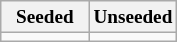<table class="wikitable" style="font-size:80%">
<tr>
<th width=50%>Seeded</th>
<th width=50%>Unseeded</th>
</tr>
<tr>
<td valign=top></td>
<td valign=top></td>
</tr>
</table>
